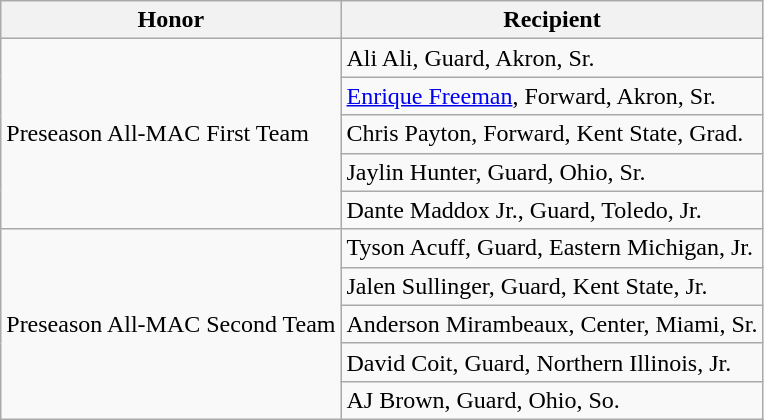<table class="wikitable" border="1">
<tr>
<th>Honor</th>
<th>Recipient</th>
</tr>
<tr>
<td rowspan=5 valign=middle>Preseason All-MAC First Team</td>
<td>Ali Ali, Guard, Akron, Sr.</td>
</tr>
<tr>
<td><a href='#'>Enrique Freeman</a>, Forward, Akron, Sr.</td>
</tr>
<tr>
<td>Chris Payton, Forward, Kent State, Grad.</td>
</tr>
<tr>
<td>Jaylin Hunter, Guard, Ohio, Sr.</td>
</tr>
<tr>
<td>Dante Maddox Jr., Guard, Toledo, Jr.</td>
</tr>
<tr>
<td rowspan=6 valign=middle>Preseason All-MAC Second Team</td>
<td>Tyson Acuff, Guard, Eastern Michigan, Jr.</td>
</tr>
<tr>
<td>Jalen Sullinger, Guard, Kent State, Jr.</td>
</tr>
<tr>
<td>Anderson Mirambeaux, Center, Miami, Sr.</td>
</tr>
<tr>
<td>David Coit, Guard, Northern Illinois, Jr.</td>
</tr>
<tr>
<td>AJ Brown, Guard, Ohio, So.</td>
</tr>
</table>
